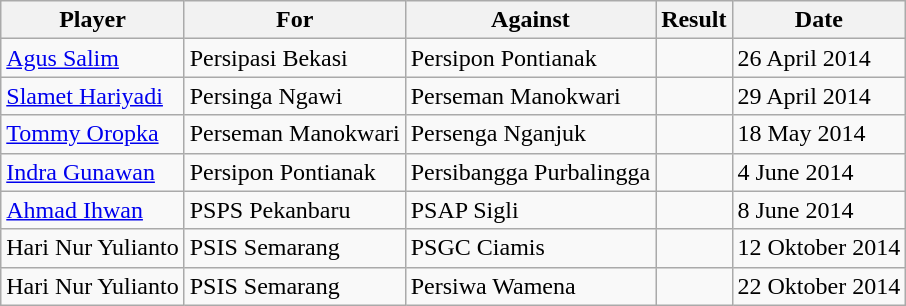<table class="wikitable sortable">
<tr>
<th>Player</th>
<th>For</th>
<th>Against</th>
<th align=center>Result</th>
<th>Date</th>
</tr>
<tr>
<td> <a href='#'>Agus Salim</a></td>
<td>Persipasi Bekasi</td>
<td>Persipon Pontianak</td>
<td align="center"></td>
<td>26 April 2014</td>
</tr>
<tr>
<td> <a href='#'>Slamet Hariyadi</a></td>
<td>Persinga Ngawi</td>
<td>Perseman Manokwari</td>
<td align="center"></td>
<td>29 April 2014</td>
</tr>
<tr>
<td> <a href='#'>Tommy Oropka</a></td>
<td>Perseman Manokwari</td>
<td>Persenga Nganjuk</td>
<td align="center"></td>
<td>18 May 2014</td>
</tr>
<tr>
<td> <a href='#'>Indra Gunawan</a></td>
<td>Persipon Pontianak</td>
<td>Persibangga Purbalingga</td>
<td align="center"></td>
<td>4 June 2014</td>
</tr>
<tr>
<td> <a href='#'>Ahmad Ihwan</a></td>
<td>PSPS Pekanbaru</td>
<td>PSAP Sigli</td>
<td align="center"></td>
<td>8 June 2014</td>
</tr>
<tr>
<td> Hari Nur Yulianto</td>
<td>PSIS Semarang</td>
<td>PSGC Ciamis</td>
<td align="center"></td>
<td>12 Oktober 2014</td>
</tr>
<tr>
<td> Hari Nur Yulianto</td>
<td>PSIS Semarang</td>
<td>Persiwa Wamena</td>
<td align="center"></td>
<td>22 Oktober 2014</td>
</tr>
</table>
